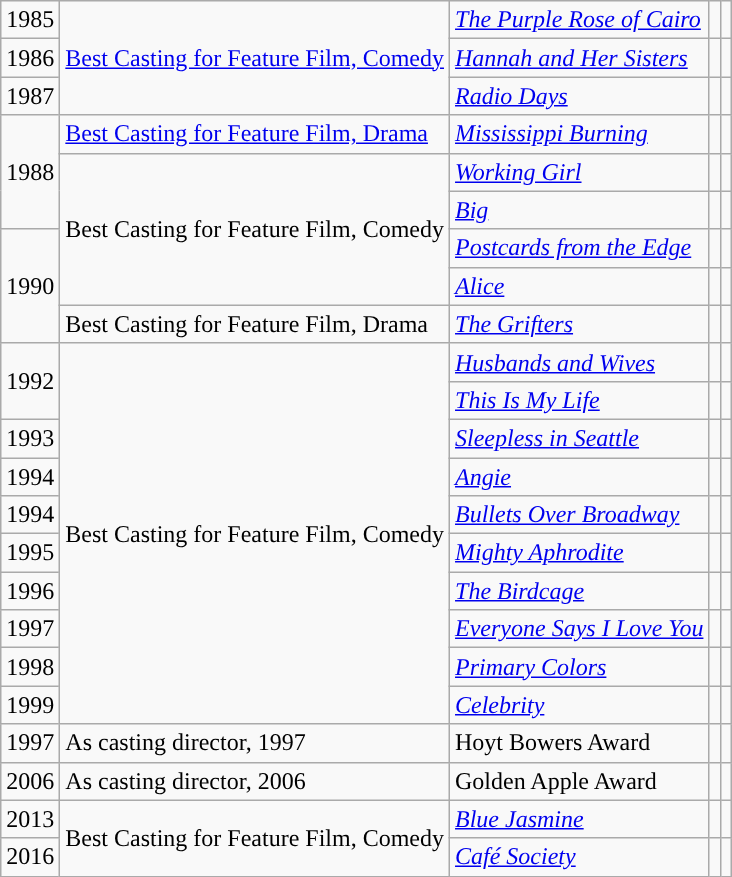<table class="wikitable sortable">
<tr>
<td style="text-align:center;">1985</td>
<td rowspan="3"><a href='#'>Best Casting for Feature Film, Comedy</a></td>
<td><em><a href='#'>The Purple Rose of Cairo</a></em></td>
<td></td>
<td></td>
</tr>
<tr>
<td style="text-align:center;">1986</td>
<td><em><a href='#'>Hannah and Her Sisters</a></em></td>
<td></td>
<td></td>
</tr>
<tr>
<td style="text-align:center;">1987</td>
<td><em><a href='#'>Radio Days</a></em></td>
<td></td>
<td></td>
</tr>
<tr>
<td rowspan="3" style="text-align:center;" ,>1988</td>
<td><a href='#'>Best Casting for Feature Film, Drama</a></td>
<td><em><a href='#'>Mississippi Burning</a></em></td>
<td></td>
<td></td>
</tr>
<tr>
<td rowspan="4">Best Casting for Feature Film, Comedy</td>
<td><em><a href='#'>Working Girl</a></em></td>
<td></td>
<td></td>
</tr>
<tr>
<td><em><a href='#'>Big</a></em></td>
<td></td>
<td></td>
</tr>
<tr>
<td rowspan="3" style="text-align:center;" ,>1990</td>
<td><em><a href='#'>Postcards from the Edge</a></em></td>
<td></td>
<td></td>
</tr>
<tr>
<td><em><a href='#'>Alice</a></em></td>
<td></td>
<td></td>
</tr>
<tr>
<td>Best Casting for Feature Film, Drama</td>
<td><em><a href='#'>The Grifters</a></em></td>
<td></td>
<td></td>
</tr>
<tr>
<td rowspan="2" style="text-align:center;" ,>1992</td>
<td rowspan="10">Best Casting for Feature Film, Comedy</td>
<td><em><a href='#'>Husbands and Wives</a></em></td>
<td></td>
<td></td>
</tr>
<tr>
<td><em><a href='#'>This Is My Life</a></em></td>
<td></td>
<td></td>
</tr>
<tr>
<td style="text-align:center;">1993</td>
<td><em><a href='#'>Sleepless in Seattle</a></em></td>
<td></td>
<td></td>
</tr>
<tr>
<td style="text-align:center;">1994</td>
<td><em><a href='#'>Angie</a></em></td>
<td></td>
<td></td>
</tr>
<tr>
<td style="text-align:center;">1994</td>
<td><em><a href='#'>Bullets Over Broadway</a></em></td>
<td></td>
<td></td>
</tr>
<tr>
<td style="text-align:center;">1995</td>
<td><em><a href='#'>Mighty Aphrodite</a></em></td>
<td></td>
<td></td>
</tr>
<tr>
<td style="text-align:center;">1996</td>
<td><em><a href='#'>The Birdcage</a></em></td>
<td></td>
<td></td>
</tr>
<tr>
<td style="text-align:center;">1997</td>
<td><em><a href='#'>Everyone Says I Love You</a></em></td>
<td></td>
<td></td>
</tr>
<tr>
<td style="text-align:center;">1998</td>
<td><em><a href='#'>Primary Colors</a></em></td>
<td></td>
<td></td>
</tr>
<tr>
<td style="text-align:center;">1999</td>
<td><em><a href='#'>Celebrity</a></em></td>
<td></td>
<td></td>
</tr>
<tr>
<td style="text-align:center;">1997</td>
<td style="text-align:left ">As casting director, 1997</td>
<td>Hoyt Bowers Award</td>
<td></td>
<td></td>
</tr>
<tr>
<td style="text-align:center;">2006</td>
<td rowspan="style=">As casting director, 2006</td>
<td>Golden Apple Award</td>
<td></td>
<td></td>
</tr>
<tr>
<td style="text-align:center;">2013</td>
<td rowspan="2">Best Casting for Feature Film, Comedy</td>
<td><em><a href='#'>Blue Jasmine</a></em></td>
<td></td>
<td></td>
</tr>
<tr>
<td style="text-align:center;">2016</td>
<td><em><a href='#'>Café Society</a></em></td>
<td></td>
<td></td>
</tr>
</table>
